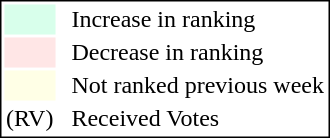<table style="border:1px solid black;">
<tr>
<td style="background:#D8FFEB; width:20px;"></td>
<td> </td>
<td>Increase in ranking</td>
</tr>
<tr>
<td style="background:#FFE6E6; width:20px;"></td>
<td> </td>
<td>Decrease in ranking</td>
</tr>
<tr>
<td style="background:#FFFFE6; width:20px;"></td>
<td> </td>
<td>Not ranked previous week</td>
</tr>
<tr>
<td>(RV)</td>
<td> </td>
<td>Received Votes</td>
</tr>
</table>
